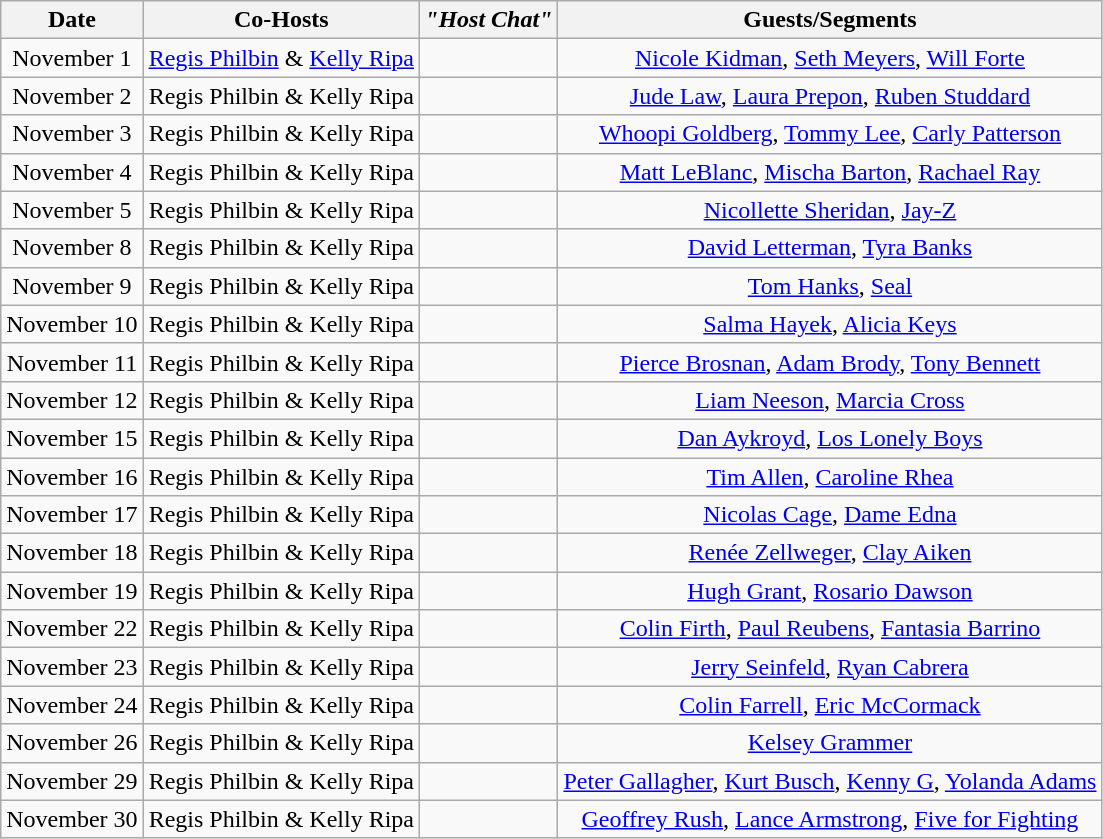<table class="wikitable sortable" style="text-align:center;">
<tr>
<th>Date</th>
<th>Co-Hosts</th>
<th><em>"Host Chat"</em></th>
<th>Guests/Segments</th>
</tr>
<tr>
<td>November 1</td>
<td><a href='#'>Regis Philbin</a> & <a href='#'>Kelly Ripa</a></td>
<td></td>
<td><a href='#'>Nicole Kidman</a>, <a href='#'>Seth Meyers</a>, <a href='#'>Will Forte</a></td>
</tr>
<tr>
<td>November 2</td>
<td>Regis Philbin & Kelly Ripa</td>
<td></td>
<td><a href='#'>Jude Law</a>, <a href='#'>Laura Prepon</a>, <a href='#'>Ruben Studdard</a></td>
</tr>
<tr>
<td>November 3</td>
<td>Regis Philbin & Kelly Ripa</td>
<td></td>
<td><a href='#'>Whoopi Goldberg</a>, <a href='#'>Tommy Lee</a>, <a href='#'>Carly Patterson</a></td>
</tr>
<tr>
<td>November 4</td>
<td>Regis Philbin & Kelly Ripa</td>
<td></td>
<td><a href='#'>Matt LeBlanc</a>, <a href='#'>Mischa Barton</a>, <a href='#'>Rachael Ray</a></td>
</tr>
<tr>
<td>November 5</td>
<td>Regis Philbin & Kelly Ripa</td>
<td></td>
<td><a href='#'>Nicollette Sheridan</a>, <a href='#'>Jay-Z</a></td>
</tr>
<tr>
<td>November 8</td>
<td>Regis Philbin & Kelly Ripa</td>
<td></td>
<td><a href='#'>David Letterman</a>, <a href='#'>Tyra Banks</a></td>
</tr>
<tr>
<td>November 9</td>
<td>Regis Philbin & Kelly Ripa</td>
<td></td>
<td><a href='#'>Tom Hanks</a>, <a href='#'>Seal</a></td>
</tr>
<tr>
<td>November 10</td>
<td>Regis Philbin & Kelly Ripa</td>
<td></td>
<td><a href='#'>Salma Hayek</a>, <a href='#'>Alicia Keys</a></td>
</tr>
<tr>
<td>November 11</td>
<td>Regis Philbin & Kelly Ripa</td>
<td></td>
<td><a href='#'>Pierce Brosnan</a>, <a href='#'>Adam Brody</a>, <a href='#'>Tony Bennett</a></td>
</tr>
<tr>
<td>November 12</td>
<td>Regis Philbin & Kelly Ripa</td>
<td></td>
<td><a href='#'>Liam Neeson</a>, <a href='#'>Marcia Cross</a></td>
</tr>
<tr>
<td>November 15</td>
<td>Regis Philbin & Kelly Ripa</td>
<td></td>
<td><a href='#'>Dan Aykroyd</a>, <a href='#'>Los Lonely Boys</a></td>
</tr>
<tr>
<td>November 16</td>
<td>Regis Philbin & Kelly Ripa</td>
<td></td>
<td><a href='#'>Tim Allen</a>, <a href='#'>Caroline Rhea</a></td>
</tr>
<tr>
<td>November 17</td>
<td>Regis Philbin & Kelly Ripa</td>
<td></td>
<td><a href='#'>Nicolas Cage</a>, <a href='#'>Dame Edna</a></td>
</tr>
<tr>
<td>November 18</td>
<td>Regis Philbin & Kelly Ripa</td>
<td></td>
<td><a href='#'>Renée Zellweger</a>, <a href='#'>Clay Aiken</a></td>
</tr>
<tr>
<td>November 19</td>
<td>Regis Philbin & Kelly Ripa</td>
<td></td>
<td><a href='#'>Hugh Grant</a>, <a href='#'>Rosario Dawson</a></td>
</tr>
<tr>
<td>November 22</td>
<td>Regis Philbin & Kelly Ripa</td>
<td></td>
<td><a href='#'>Colin Firth</a>, <a href='#'>Paul Reubens</a>, <a href='#'>Fantasia Barrino</a></td>
</tr>
<tr>
<td>November 23</td>
<td>Regis Philbin & Kelly Ripa</td>
<td></td>
<td><a href='#'>Jerry Seinfeld</a>, <a href='#'>Ryan Cabrera</a></td>
</tr>
<tr>
<td>November 24</td>
<td>Regis Philbin & Kelly Ripa</td>
<td></td>
<td><a href='#'>Colin Farrell</a>, <a href='#'>Eric McCormack</a></td>
</tr>
<tr>
<td>November 26</td>
<td>Regis Philbin & Kelly Ripa</td>
<td></td>
<td><a href='#'>Kelsey Grammer</a></td>
</tr>
<tr>
<td>November 29</td>
<td>Regis Philbin & Kelly Ripa</td>
<td></td>
<td><a href='#'>Peter Gallagher</a>, <a href='#'>Kurt Busch</a>, <a href='#'>Kenny G</a>, <a href='#'>Yolanda Adams</a></td>
</tr>
<tr>
<td>November 30</td>
<td>Regis Philbin & Kelly Ripa</td>
<td></td>
<td><a href='#'>Geoffrey Rush</a>, <a href='#'>Lance Armstrong</a>, <a href='#'>Five for Fighting</a></td>
</tr>
</table>
